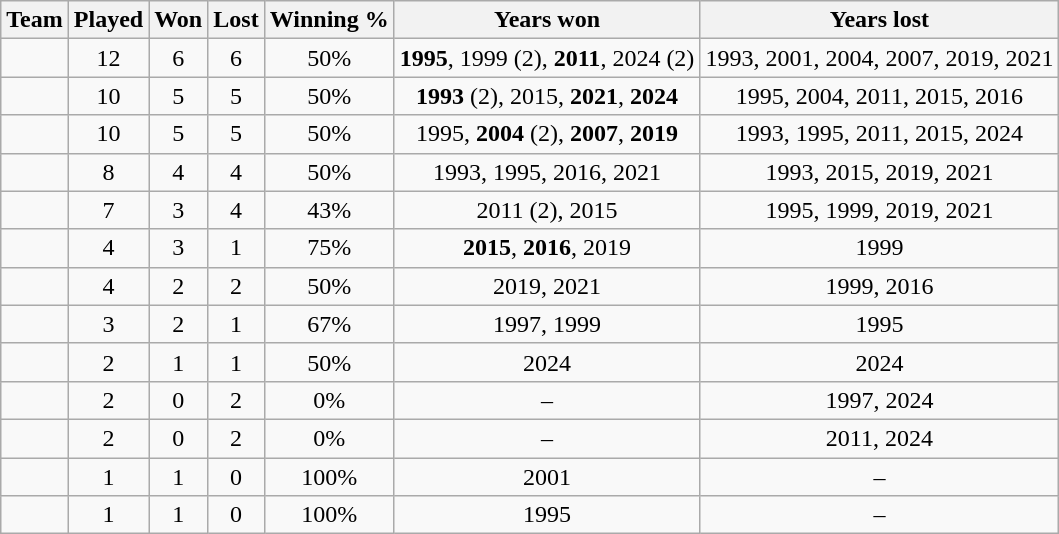<table class="wikitable sortable" style="text-align: center;">
<tr>
<th>Team</th>
<th>Played</th>
<th>Won</th>
<th>Lost</th>
<th>Winning %</th>
<th>Years won</th>
<th>Years lost</th>
</tr>
<tr>
<td align=left></td>
<td>12</td>
<td>6</td>
<td>6</td>
<td>50%</td>
<td><strong>1995</strong>, 1999 (2), <strong>2011</strong>, 2024 (2)</td>
<td>1993, 2001, 2004, 2007, 2019, 2021</td>
</tr>
<tr>
<td align=left></td>
<td>10</td>
<td>5</td>
<td>5</td>
<td>50%</td>
<td><strong>1993</strong> (2), 2015, <strong>2021</strong>, <strong>2024</strong></td>
<td>1995, 2004, 2011, 2015, 2016</td>
</tr>
<tr>
<td align=left></td>
<td>10</td>
<td>5</td>
<td>5</td>
<td>50%</td>
<td>1995, <strong>2004</strong> (2), <strong>2007</strong>, <strong>2019</strong></td>
<td>1993, 1995, 2011, 2015, 2024</td>
</tr>
<tr>
<td align=left></td>
<td>8</td>
<td>4</td>
<td>4</td>
<td>50%</td>
<td>1993, 1995, 2016, 2021</td>
<td>1993, 2015, 2019, 2021</td>
</tr>
<tr>
<td align=left></td>
<td>7</td>
<td>3</td>
<td>4</td>
<td>43%</td>
<td>2011 (2), 2015</td>
<td>1995, 1999, 2019, 2021</td>
</tr>
<tr>
<td align=left></td>
<td>4</td>
<td>3</td>
<td>1</td>
<td>75%</td>
<td><strong>2015</strong>, <strong>2016</strong>, 2019</td>
<td>1999</td>
</tr>
<tr>
<td align=left></td>
<td>4</td>
<td>2</td>
<td>2</td>
<td>50%</td>
<td>2019, 2021</td>
<td>1999, 2016</td>
</tr>
<tr>
<td align=left></td>
<td>3</td>
<td>2</td>
<td>1</td>
<td>67%</td>
<td>1997, 1999</td>
<td>1995</td>
</tr>
<tr>
<td align=left></td>
<td>2</td>
<td>1</td>
<td>1</td>
<td>50%</td>
<td>2024</td>
<td>2024</td>
</tr>
<tr>
<td align=left></td>
<td>2</td>
<td>0</td>
<td>2</td>
<td>0%</td>
<td>–</td>
<td>1997, 2024</td>
</tr>
<tr>
<td align=left></td>
<td>2</td>
<td>0</td>
<td>2</td>
<td>0%</td>
<td>–</td>
<td>2011, 2024</td>
</tr>
<tr>
<td align=left></td>
<td>1</td>
<td>1</td>
<td>0</td>
<td>100%</td>
<td>2001</td>
<td>–</td>
</tr>
<tr>
<td align=left></td>
<td>1</td>
<td>1</td>
<td>0</td>
<td>100%</td>
<td>1995</td>
<td>–</td>
</tr>
</table>
